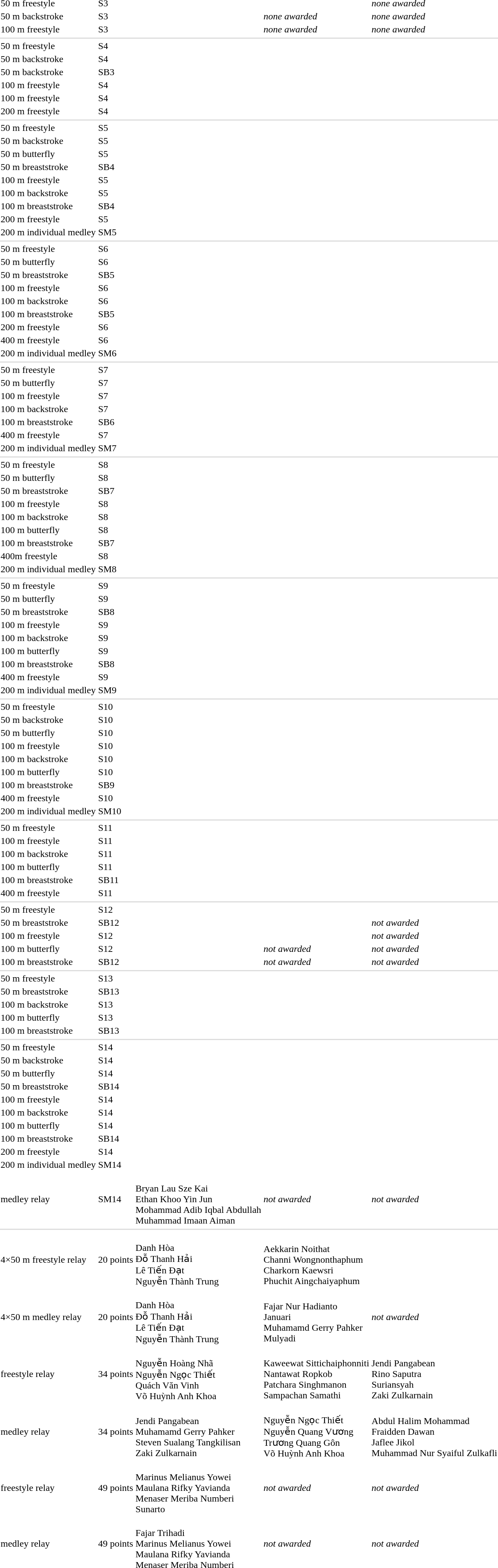<table>
<tr>
<td>50 m freestyle</td>
<td>S3</td>
<td></td>
<td></td>
<td><em>none awarded</em></td>
</tr>
<tr>
<td>50 m backstroke</td>
<td>S3</td>
<td></td>
<td><em>none awarded</em></td>
<td><em>none awarded</em></td>
</tr>
<tr>
<td>100 m freestyle</td>
<td>S3</td>
<td></td>
<td><em>none awarded</em></td>
<td><em>none awarded</em></td>
</tr>
<tr>
</tr>
<tr bgcolor=#dddddd>
<td colspan="5"></td>
</tr>
<tr>
<td>50 m freestyle</td>
<td>S4</td>
<td></td>
<td></td>
<td></td>
</tr>
<tr>
<td>50 m backstroke</td>
<td>S4</td>
<td></td>
<td></td>
<td></td>
</tr>
<tr>
<td>50 m backstroke</td>
<td>SB3</td>
<td></td>
<td></td>
<td></td>
</tr>
<tr>
<td>100 m freestyle</td>
<td>S4</td>
<td></td>
<td></td>
<td></td>
</tr>
<tr>
<td>100 m freestyle</td>
<td>S4</td>
<td></td>
<td></td>
<td></td>
</tr>
<tr>
<td>200 m freestyle</td>
<td>S4</td>
<td></td>
<td></td>
<td></td>
</tr>
<tr>
</tr>
<tr bgcolor=#dddddd>
<td colspan="5"></td>
</tr>
<tr>
<td>50 m freestyle</td>
<td>S5</td>
<td></td>
<td></td>
<td></td>
</tr>
<tr>
<td>50 m backstroke</td>
<td>S5</td>
<td></td>
<td></td>
<td></td>
</tr>
<tr>
<td>50 m butterfly</td>
<td>S5</td>
<td></td>
<td></td>
<td></td>
</tr>
<tr>
<td>50 m breaststroke</td>
<td>SB4</td>
<td></td>
<td></td>
<td></td>
</tr>
<tr>
<td>100 m freestyle</td>
<td>S5</td>
<td></td>
<td></td>
<td></td>
</tr>
<tr>
<td>100 m backstroke</td>
<td>S5</td>
<td></td>
<td></td>
<td></td>
</tr>
<tr>
<td>100 m breaststroke</td>
<td>SB4</td>
<td></td>
<td></td>
<td></td>
</tr>
<tr>
<td>200 m freestyle</td>
<td>S5</td>
<td></td>
<td></td>
<td></td>
</tr>
<tr>
<td>200 m individual medley</td>
<td>SM5</td>
<td></td>
<td></td>
<td></td>
</tr>
<tr>
</tr>
<tr bgcolor=#dddddd>
<td colspan="5"></td>
</tr>
<tr>
<td>50 m freestyle</td>
<td>S6</td>
<td></td>
<td></td>
<td></td>
</tr>
<tr>
<td>50 m butterfly</td>
<td>S6</td>
<td></td>
<td></td>
<td></td>
</tr>
<tr>
<td>50 m breaststroke</td>
<td>SB5</td>
<td></td>
<td></td>
<td></td>
</tr>
<tr>
<td>100 m freestyle</td>
<td>S6</td>
<td></td>
<td></td>
<td></td>
</tr>
<tr>
<td>100 m backstroke</td>
<td>S6</td>
<td></td>
<td></td>
<td></td>
</tr>
<tr>
<td>100 m breaststroke</td>
<td>SB5</td>
<td></td>
<td></td>
<td></td>
</tr>
<tr>
<td>200 m freestyle</td>
<td>S6</td>
<td></td>
<td></td>
<td></td>
</tr>
<tr>
<td>400 m freestyle</td>
<td>S6</td>
<td></td>
<td></td>
<td></td>
</tr>
<tr>
<td>200 m individual medley</td>
<td>SM6</td>
<td></td>
<td></td>
<td></td>
</tr>
<tr>
</tr>
<tr bgcolor=#dddddd>
<td colspan="5"></td>
</tr>
<tr>
<td>50 m freestyle</td>
<td>S7</td>
<td></td>
<td></td>
<td></td>
</tr>
<tr>
<td>50 m butterfly</td>
<td>S7</td>
<td></td>
<td></td>
<td></td>
</tr>
<tr>
<td>100 m freestyle</td>
<td>S7</td>
<td></td>
<td></td>
<td></td>
</tr>
<tr>
<td>100 m backstroke</td>
<td>S7</td>
<td></td>
<td></td>
<td></td>
</tr>
<tr>
<td>100 m breaststroke</td>
<td>SB6</td>
<td></td>
<td></td>
<td></td>
</tr>
<tr>
<td>400 m freestyle</td>
<td>S7</td>
<td></td>
<td></td>
<td></td>
</tr>
<tr>
<td>200 m individual medley</td>
<td>SM7</td>
<td></td>
<td></td>
<td></td>
</tr>
<tr>
</tr>
<tr bgcolor=#dddddd>
<td colspan="5"></td>
</tr>
<tr>
<td>50 m freestyle</td>
<td>S8</td>
<td></td>
<td></td>
<td></td>
</tr>
<tr>
<td>50 m butterfly</td>
<td>S8</td>
<td></td>
<td></td>
<td></td>
</tr>
<tr>
<td>50 m breaststroke</td>
<td>SB7</td>
<td></td>
<td></td>
<td></td>
</tr>
<tr>
<td>100 m freestyle</td>
<td>S8</td>
<td></td>
<td></td>
<td></td>
</tr>
<tr>
<td>100 m backstroke</td>
<td>S8</td>
<td></td>
<td></td>
<td></td>
</tr>
<tr>
<td>100 m butterfly</td>
<td>S8</td>
<td></td>
<td></td>
<td></td>
</tr>
<tr>
<td>100 m breaststroke</td>
<td>SB7</td>
<td></td>
<td></td>
<td></td>
</tr>
<tr>
<td>400m freestyle</td>
<td>S8</td>
<td></td>
<td></td>
<td></td>
</tr>
<tr>
<td>200 m individual medley</td>
<td>SM8</td>
<td></td>
<td></td>
<td></td>
</tr>
<tr>
</tr>
<tr bgcolor=#dddddd>
<td colspan="5"></td>
</tr>
<tr>
<td>50 m freestyle</td>
<td>S9</td>
<td></td>
<td></td>
<td></td>
</tr>
<tr>
<td>50 m butterfly</td>
<td>S9</td>
<td></td>
<td></td>
<td></td>
</tr>
<tr>
<td>50 m breaststroke</td>
<td>SB8</td>
<td></td>
<td></td>
<td></td>
</tr>
<tr>
<td>100 m freestyle</td>
<td>S9</td>
<td></td>
<td></td>
<td></td>
</tr>
<tr>
<td>100 m backstroke</td>
<td>S9</td>
<td></td>
<td></td>
<td></td>
</tr>
<tr>
<td>100 m butterfly</td>
<td>S9</td>
<td></td>
<td></td>
<td></td>
</tr>
<tr>
<td>100 m breaststroke</td>
<td>SB8</td>
<td></td>
<td></td>
<td></td>
</tr>
<tr>
<td>400 m freestyle</td>
<td>S9</td>
<td></td>
<td></td>
<td></td>
</tr>
<tr>
<td>200 m individual medley</td>
<td>SM9</td>
<td></td>
<td></td>
<td></td>
</tr>
<tr>
</tr>
<tr bgcolor=#dddddd>
<td colspan="5"></td>
</tr>
<tr>
<td>50 m freestyle</td>
<td>S10</td>
<td></td>
<td></td>
<td></td>
</tr>
<tr>
<td>50 m backstroke</td>
<td>S10</td>
<td></td>
<td></td>
<td></td>
</tr>
<tr>
<td>50 m butterfly</td>
<td>S10</td>
<td></td>
<td></td>
<td></td>
</tr>
<tr>
<td>100 m freestyle</td>
<td>S10</td>
<td></td>
<td></td>
<td></td>
</tr>
<tr>
<td>100 m backstroke</td>
<td>S10</td>
<td></td>
<td></td>
<td></td>
</tr>
<tr>
<td>100 m butterfly</td>
<td>S10</td>
<td></td>
<td></td>
<td></td>
</tr>
<tr>
<td>100 m breaststroke</td>
<td>SB9</td>
<td></td>
<td></td>
<td></td>
</tr>
<tr>
<td>400 m freestyle</td>
<td>S10</td>
<td></td>
<td></td>
<td></td>
</tr>
<tr>
<td>200 m individual medley</td>
<td>SM10</td>
<td></td>
<td></td>
<td></td>
</tr>
<tr>
</tr>
<tr bgcolor=#dddddd>
<td colspan="5"></td>
</tr>
<tr>
<td>50 m freestyle</td>
<td>S11</td>
<td></td>
<td></td>
<td></td>
</tr>
<tr>
<td>100 m freestyle</td>
<td>S11</td>
<td></td>
<td></td>
<td></td>
</tr>
<tr>
<td>100 m backstroke</td>
<td>S11</td>
<td></td>
<td></td>
<td></td>
</tr>
<tr>
<td>100 m butterfly</td>
<td>S11</td>
<td></td>
<td></td>
<td></td>
</tr>
<tr>
<td>100 m breaststroke</td>
<td>SB11</td>
<td></td>
<td></td>
<td></td>
</tr>
<tr>
<td>400 m freestyle</td>
<td>S11</td>
<td></td>
<td></td>
<td></td>
</tr>
<tr>
</tr>
<tr bgcolor=#dddddd>
<td colspan="5"></td>
</tr>
<tr>
<td>50 m freestyle</td>
<td>S12</td>
<td></td>
<td></td>
<td></td>
</tr>
<tr>
<td>50 m breaststroke</td>
<td>SB12</td>
<td></td>
<td></td>
<td><em>not awarded</em></td>
</tr>
<tr>
<td>100 m freestyle</td>
<td>S12</td>
<td></td>
<td></td>
<td><em>not awarded</em></td>
</tr>
<tr>
<td>100 m butterfly</td>
<td>S12</td>
<td></td>
<td><em>not awarded</em></td>
<td><em>not awarded</em></td>
</tr>
<tr>
<td>100 m breaststroke</td>
<td>SB12</td>
<td></td>
<td><em>not awarded</em></td>
<td><em>not awarded</em></td>
</tr>
<tr>
</tr>
<tr bgcolor=#dddddd>
<td colspan="5"></td>
</tr>
<tr>
<td>50 m freestyle</td>
<td>S13</td>
<td></td>
<td></td>
<td></td>
</tr>
<tr>
<td>50 m breaststroke</td>
<td>SB13</td>
<td></td>
<td></td>
<td></td>
</tr>
<tr>
<td>100 m backstroke</td>
<td>S13</td>
<td></td>
<td></td>
<td></td>
</tr>
<tr>
<td>100 m butterfly</td>
<td>S13</td>
<td></td>
<td></td>
<td></td>
</tr>
<tr>
<td>100 m breaststroke</td>
<td>SB13</td>
<td></td>
<td></td>
<td></td>
</tr>
<tr>
</tr>
<tr bgcolor=#dddddd>
<td colspan="5"></td>
</tr>
<tr>
<td>50 m freestyle</td>
<td>S14</td>
<td></td>
<td></td>
<td></td>
</tr>
<tr>
<td>50 m backstroke</td>
<td>S14</td>
<td></td>
<td></td>
<td></td>
</tr>
<tr>
<td>50 m butterfly</td>
<td>S14</td>
<td></td>
<td></td>
<td></td>
</tr>
<tr>
<td>50 m breaststroke</td>
<td>SB14</td>
<td></td>
<td></td>
<td></td>
</tr>
<tr>
<td>100 m freestyle</td>
<td>S14</td>
<td></td>
<td></td>
<td></td>
</tr>
<tr>
<td>100 m backstroke</td>
<td>S14</td>
<td></td>
<td></td>
<td></td>
</tr>
<tr>
<td>100 m butterfly</td>
<td>S14</td>
<td></td>
<td></td>
<td></td>
</tr>
<tr>
<td>100 m breaststroke</td>
<td>SB14</td>
<td></td>
<td></td>
<td></td>
</tr>
<tr>
<td>200 m freestyle</td>
<td>S14</td>
<td></td>
<td></td>
<td></td>
</tr>
<tr>
<td>200 m individual medley</td>
<td>SM14</td>
<td></td>
<td></td>
<td></td>
</tr>
<tr>
<td> medley relay</td>
<td>SM14</td>
<td><br>Bryan Lau Sze Kai<br>Ethan Khoo Yin Jun<br>Mohammad Adib Iqbal Abdullah<br>Muhammad Imaan Aiman</td>
<td><em>not awarded</em></td>
<td><em>not awarded</em></td>
</tr>
<tr>
</tr>
<tr bgcolor=#dddddd>
<td colspan="5"></td>
</tr>
<tr>
<td>4×50 m freestyle relay</td>
<td>20 points</td>
<td><br>Danh Hòa<br>Đỗ Thanh Hải<br>Lê Tiến Đạt<br>Nguyễn Thành Trung</td>
<td><br>Aekkarin Noithat<br>Channi Wongnonthaphum<br>Charkorn Kaewsri<br>Phuchit Aingchaiyaphum</td>
<td><br></td>
</tr>
<tr>
<td>4×50 m medley relay</td>
<td>20 points</td>
<td><br>Danh Hòa<br>Đỗ Thanh Hải<br>Lê Tiến Đạt<br>Nguyễn Thành Trung</td>
<td><br>Fajar Nur Hadianto<br>Januari<br>Muhamamd Gerry Pahker<br>Mulyadi</td>
<td><em>not awarded</em></td>
</tr>
<tr>
<td> freestyle relay</td>
<td>34 points</td>
<td><br>Nguyễn Hoàng Nhã<br>Nguyễn Ngọc Thiết<br>Quách Văn Vinh<br>Võ Huỳnh Anh Khoa</td>
<td><br>Kaweewat Sittichaiphonniti<br>Nantawat Ropkob<br>Patchara Singhmanon<br>Sampachan Samathi</td>
<td><br>Jendi Pangabean<br>Rino Saputra<br>Suriansyah<br>Zaki Zulkarnain</td>
</tr>
<tr>
<td> medley relay</td>
<td>34 points</td>
<td><br>Jendi Pangabean<br>Muhamamd Gerry Pahker<br>Steven Sualang Tangkilisan<br>Zaki Zulkarnain</td>
<td><br>Nguyễn Ngọc Thiết<br>Nguyễn Quang Vương<br>Trương Quang Gôn<br>Võ Huỳnh Anh Khoa</td>
<td><br>Abdul Halim Mohammad<br>Fraidden Dawan<br>Jaflee Jikol<br>Muhammad Nur Syaiful Zulkafli</td>
</tr>
<tr>
<td> freestyle relay</td>
<td>49 points</td>
<td><br>Marinus Melianus Yowei<br>Maulana Rifky Yavianda<br>Menaser Meriba Numberi<br>Sunarto</td>
<td><em>not awarded</em></td>
<td><em>not awarded</em></td>
</tr>
<tr>
<td> medley relay</td>
<td>49 points</td>
<td><br>Fajar Trihadi<br>Marinus Melianus Yowei<br>Maulana Rifky Yavianda<br>Menaser Meriba Numberi</td>
<td><em>not awarded</em></td>
<td><em>not awarded</em></td>
</tr>
</table>
